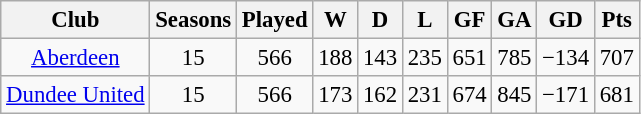<table class="wikitable sortable" style="text-align:center; font-size:95%">
<tr>
<th>Club</th>
<th>Seasons</th>
<th>Played</th>
<th>W</th>
<th>D</th>
<th>L</th>
<th>GF</th>
<th>GA</th>
<th>GD</th>
<th>Pts</th>
</tr>
<tr>
<td><a href='#'>Aberdeen</a></td>
<td>15</td>
<td>566</td>
<td>188</td>
<td>143</td>
<td>235</td>
<td>651</td>
<td>785</td>
<td>−134</td>
<td>707</td>
</tr>
<tr>
<td><a href='#'>Dundee United</a></td>
<td>15</td>
<td>566</td>
<td>173</td>
<td>162</td>
<td>231</td>
<td>674</td>
<td>845</td>
<td>−171</td>
<td>681</td>
</tr>
</table>
